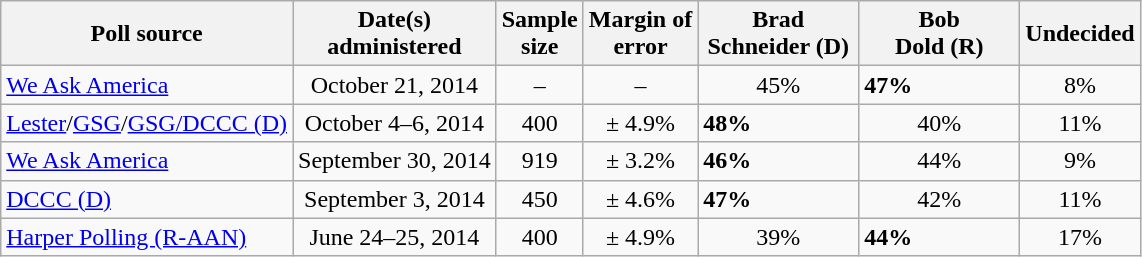<table class="wikitable">
<tr>
<th>Poll source</th>
<th>Date(s)<br>administered</th>
<th>Sample<br>size</th>
<th>Margin of<br>error</th>
<th style="width:100px;">Brad<br>Schneider (D)</th>
<th style="width:100px;">Bob<br>Dold (R)</th>
<th>Undecided</th>
</tr>
<tr>
<td><a href='#'>We Ask America</a></td>
<td align=center>October 21, 2014</td>
<td align=center>–</td>
<td align=center>–</td>
<td align=center>45%</td>
<td><strong>47%</strong></td>
<td align=center>8%</td>
</tr>
<tr>
<td><a href='#'>Lester</a>/<a href='#'>GSG</a>/<a href='#'>GSG/DCCC (D)</a></td>
<td align=center>October 4–6, 2014</td>
<td align=center>400</td>
<td align=center>± 4.9%</td>
<td><strong>48%</strong></td>
<td align=center>40%</td>
<td align=center>11%</td>
</tr>
<tr>
<td><a href='#'>We Ask America</a></td>
<td align=center>September 30, 2014</td>
<td align=center>919</td>
<td align=center>± 3.2%</td>
<td><strong>46%</strong></td>
<td align=center>44%</td>
<td align=center>9%</td>
</tr>
<tr>
<td><a href='#'>DCCC (D)</a></td>
<td align=center>September 3, 2014</td>
<td align=center>450</td>
<td align=center>± 4.6%</td>
<td><strong>47%</strong></td>
<td align=center>42%</td>
<td align=center>11%</td>
</tr>
<tr>
<td><a href='#'>Harper Polling (R-AAN)</a></td>
<td align=center>June 24–25, 2014</td>
<td align=center>400</td>
<td align=center>± 4.9%</td>
<td align=center>39%</td>
<td><strong>44%</strong></td>
<td align=center>17%</td>
</tr>
</table>
